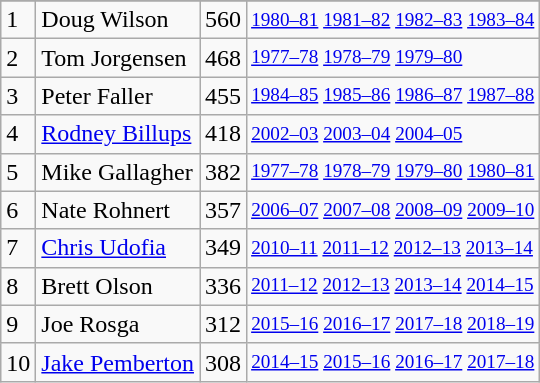<table class="wikitable">
<tr>
</tr>
<tr>
<td>1</td>
<td>Doug Wilson</td>
<td>560</td>
<td style="font-size:80%;"><a href='#'>1980–81</a> <a href='#'>1981–82</a> <a href='#'>1982–83</a> <a href='#'>1983–84</a></td>
</tr>
<tr>
<td>2</td>
<td>Tom Jorgensen</td>
<td>468</td>
<td style="font-size:80%;"><a href='#'>1977–78</a> <a href='#'>1978–79</a> <a href='#'>1979–80</a></td>
</tr>
<tr>
<td>3</td>
<td>Peter Faller</td>
<td>455</td>
<td style="font-size:80%;"><a href='#'>1984–85</a> <a href='#'>1985–86</a> <a href='#'>1986–87</a> <a href='#'>1987–88</a></td>
</tr>
<tr>
<td>4</td>
<td><a href='#'>Rodney Billups</a></td>
<td>418</td>
<td style="font-size:80%;"><a href='#'>2002–03</a> <a href='#'>2003–04</a> <a href='#'>2004–05</a></td>
</tr>
<tr>
<td>5</td>
<td>Mike Gallagher</td>
<td>382</td>
<td style="font-size:80%;"><a href='#'>1977–78</a> <a href='#'>1978–79</a> <a href='#'>1979–80</a> <a href='#'>1980–81</a></td>
</tr>
<tr>
<td>6</td>
<td>Nate Rohnert</td>
<td>357</td>
<td style="font-size:80%;"><a href='#'>2006–07</a> <a href='#'>2007–08</a> <a href='#'>2008–09</a> <a href='#'>2009–10</a></td>
</tr>
<tr>
<td>7</td>
<td><a href='#'>Chris Udofia</a></td>
<td>349</td>
<td style="font-size:80%;"><a href='#'>2010–11</a> <a href='#'>2011–12</a> <a href='#'>2012–13</a> <a href='#'>2013–14</a></td>
</tr>
<tr>
<td>8</td>
<td>Brett Olson</td>
<td>336</td>
<td style="font-size:80%;"><a href='#'>2011–12</a> <a href='#'>2012–13</a> <a href='#'>2013–14</a> <a href='#'>2014–15</a></td>
</tr>
<tr>
<td>9</td>
<td>Joe Rosga</td>
<td>312</td>
<td style="font-size:80%;"><a href='#'>2015–16</a> <a href='#'>2016–17</a> <a href='#'>2017–18</a> <a href='#'>2018–19</a></td>
</tr>
<tr>
<td>10</td>
<td><a href='#'>Jake Pemberton</a></td>
<td>308</td>
<td style="font-size:80%;"><a href='#'>2014–15</a> <a href='#'>2015–16</a> <a href='#'>2016–17</a> <a href='#'>2017–18</a></td>
</tr>
</table>
